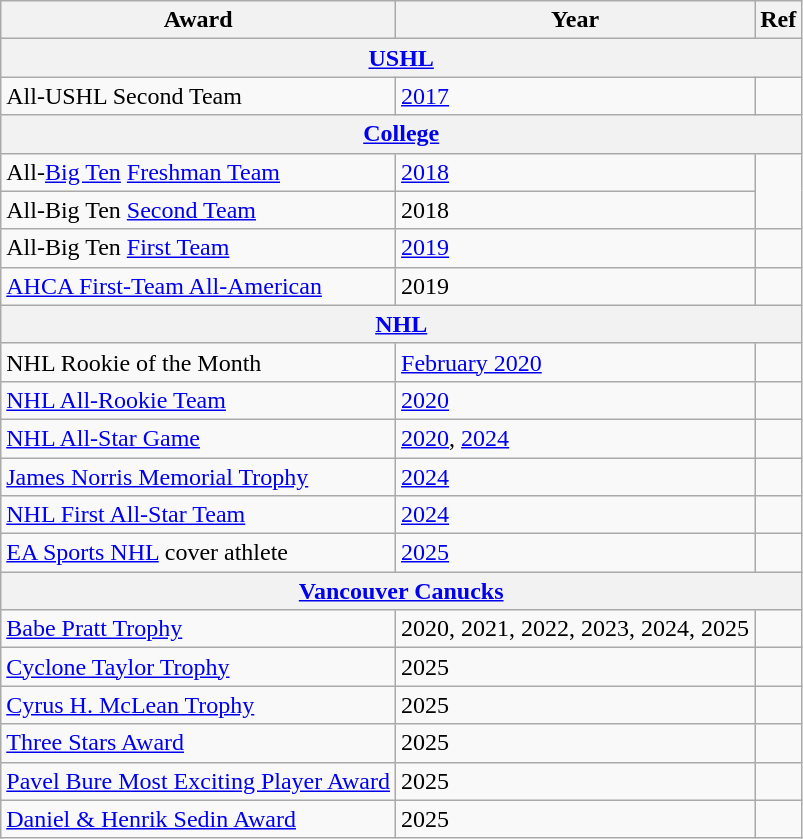<table class="wikitable">
<tr>
<th>Award</th>
<th>Year</th>
<th>Ref</th>
</tr>
<tr>
<th colspan="3"><a href='#'>USHL</a></th>
</tr>
<tr>
<td>All-USHL Second Team</td>
<td><a href='#'>2017</a></td>
<td></td>
</tr>
<tr>
<th colspan="3"><a href='#'>College</a></th>
</tr>
<tr>
<td>All-<a href='#'>Big Ten</a> <a href='#'>Freshman Team</a></td>
<td><a href='#'>2018</a></td>
<td rowspan="2"></td>
</tr>
<tr>
<td>All-Big Ten <a href='#'>Second Team</a></td>
<td>2018</td>
</tr>
<tr>
<td>All-Big Ten <a href='#'>First Team</a></td>
<td><a href='#'>2019</a></td>
<td></td>
</tr>
<tr>
<td><a href='#'>AHCA First-Team All-American</a></td>
<td>2019</td>
<td></td>
</tr>
<tr>
<th colspan="3"><a href='#'>NHL</a></th>
</tr>
<tr>
<td>NHL Rookie of the Month</td>
<td><a href='#'>February 2020</a></td>
<td></td>
</tr>
<tr>
<td><a href='#'>NHL All-Rookie Team</a></td>
<td><a href='#'>2020</a></td>
<td></td>
</tr>
<tr>
<td><a href='#'>NHL All-Star Game</a></td>
<td><a href='#'>2020</a>, <a href='#'>2024</a></td>
<td></td>
</tr>
<tr>
<td><a href='#'>James Norris Memorial Trophy</a></td>
<td><a href='#'>2024</a></td>
<td></td>
</tr>
<tr>
<td><a href='#'>NHL First All-Star Team</a></td>
<td><a href='#'>2024</a></td>
<td></td>
</tr>
<tr>
<td><a href='#'>EA Sports NHL</a> cover athlete</td>
<td><a href='#'>2025</a></td>
<td></td>
</tr>
<tr>
<th colspan="3"><a href='#'>Vancouver Canucks</a></th>
</tr>
<tr>
<td><a href='#'>Babe Pratt Trophy</a></td>
<td>2020, 2021, 2022, 2023, 2024, 2025</td>
<td></td>
</tr>
<tr>
<td><a href='#'>Cyclone Taylor Trophy</a></td>
<td>2025</td>
<td></td>
</tr>
<tr>
<td><a href='#'>Cyrus H. McLean Trophy</a></td>
<td>2025</td>
<td></td>
</tr>
<tr>
<td><a href='#'>Three Stars Award</a></td>
<td>2025</td>
<td></td>
</tr>
<tr>
<td><a href='#'>Pavel Bure Most Exciting Player Award</a></td>
<td>2025</td>
<td></td>
</tr>
<tr>
<td><a href='#'>Daniel & Henrik Sedin Award</a></td>
<td>2025</td>
<td></td>
</tr>
</table>
